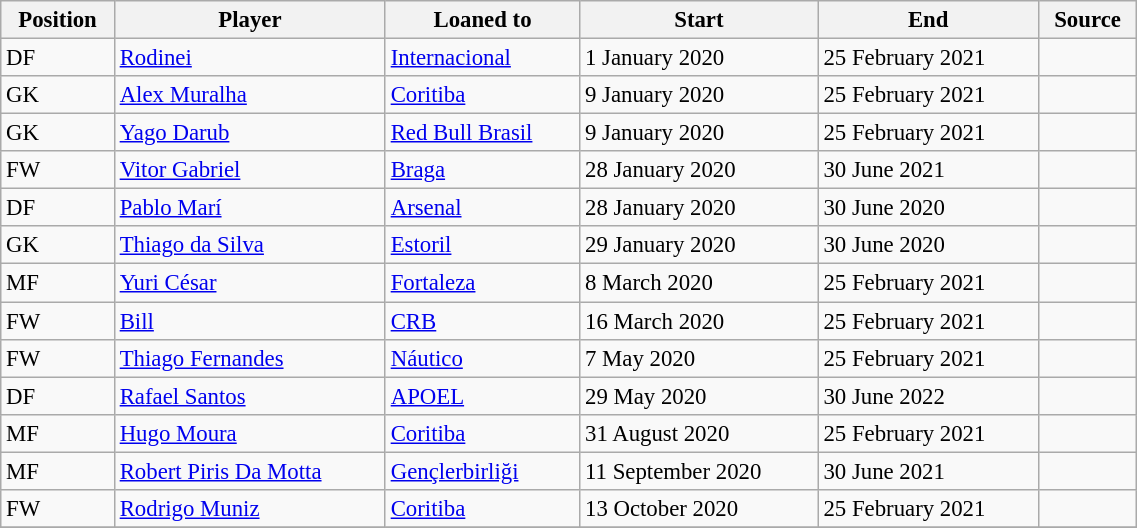<table class="wikitable" width="60%" style="text-align:center; font-size:95%; text-align:left">
<tr>
<th>Position</th>
<th>Player</th>
<th>Loaned to</th>
<th>Start</th>
<th>End</th>
<th>Source</th>
</tr>
<tr>
<td>DF</td>
<td> <a href='#'>Rodinei</a></td>
<td> <a href='#'>Internacional</a></td>
<td>1 January 2020</td>
<td>25 February 2021</td>
<td align="center"></td>
</tr>
<tr>
<td>GK</td>
<td> <a href='#'>Alex Muralha</a></td>
<td> <a href='#'>Coritiba</a></td>
<td>9 January 2020</td>
<td>25 February 2021</td>
<td align="center"></td>
</tr>
<tr>
<td>GK</td>
<td> <a href='#'>Yago Darub</a></td>
<td> <a href='#'>Red Bull Brasil</a></td>
<td>9 January 2020</td>
<td>25 February 2021</td>
<td align="center"></td>
</tr>
<tr>
<td>FW</td>
<td> <a href='#'>Vitor Gabriel</a></td>
<td> <a href='#'>Braga</a></td>
<td>28 January 2020</td>
<td>30 June 2021</td>
<td align="center"></td>
</tr>
<tr>
<td>DF</td>
<td> <a href='#'>Pablo Marí</a></td>
<td> <a href='#'>Arsenal</a></td>
<td>28 January 2020</td>
<td>30 June 2020</td>
<td align="center"></td>
</tr>
<tr>
<td>GK</td>
<td> <a href='#'>Thiago da Silva</a></td>
<td> <a href='#'>Estoril</a></td>
<td>29 January 2020</td>
<td>30 June 2020</td>
<td align="center"></td>
</tr>
<tr>
<td>MF</td>
<td> <a href='#'>Yuri César</a></td>
<td> <a href='#'>Fortaleza</a></td>
<td>8 March 2020</td>
<td>25 February 2021</td>
<td align="center"></td>
</tr>
<tr>
<td>FW</td>
<td> <a href='#'>Bill</a></td>
<td> <a href='#'>CRB</a></td>
<td>16 March 2020</td>
<td>25 February 2021</td>
<td align="center"></td>
</tr>
<tr>
<td>FW</td>
<td> <a href='#'>Thiago Fernandes</a></td>
<td> <a href='#'>Náutico</a></td>
<td>7 May 2020</td>
<td>25 February 2021</td>
<td align="center"></td>
</tr>
<tr>
<td>DF</td>
<td> <a href='#'>Rafael Santos</a></td>
<td> <a href='#'>APOEL</a></td>
<td>29 May 2020</td>
<td>30 June 2022</td>
<td align="center"></td>
</tr>
<tr>
<td>MF</td>
<td> <a href='#'>Hugo Moura</a></td>
<td> <a href='#'>Coritiba</a></td>
<td>31 August 2020</td>
<td>25 February 2021</td>
<td align="center"></td>
</tr>
<tr>
<td>MF</td>
<td> <a href='#'>Robert Piris Da Motta</a></td>
<td> <a href='#'>Gençlerbirliği</a></td>
<td>11 September 2020</td>
<td>30 June 2021</td>
<td align="center"></td>
</tr>
<tr>
<td>FW</td>
<td> <a href='#'>Rodrigo Muniz</a></td>
<td> <a href='#'>Coritiba</a></td>
<td>13 October 2020</td>
<td>25 February 2021</td>
<td align="center"></td>
</tr>
<tr>
</tr>
</table>
